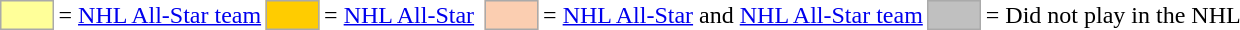<table>
<tr>
<td style="background-color:#FFFF99; border:1px solid #aaaaaa; width:2em;"></td>
<td>= <a href='#'>NHL All-Star team</a></td>
<td style="background-color:#FFCC00; border:1px solid #aaaaaa; width:2em;"></td>
<td>= <a href='#'>NHL All-Star</a></td>
<td></td>
<td style="background-color:#FBCEB1; border:1px solid #aaaaaa; width:2em;"></td>
<td>= <a href='#'>NHL All-Star</a>  and <a href='#'>NHL All-Star team</a></td>
<td style="background-color:#C0C0C0; border:1px solid #aaaaaa; width:2em;"></td>
<td>= Did not play in the NHL</td>
</tr>
</table>
